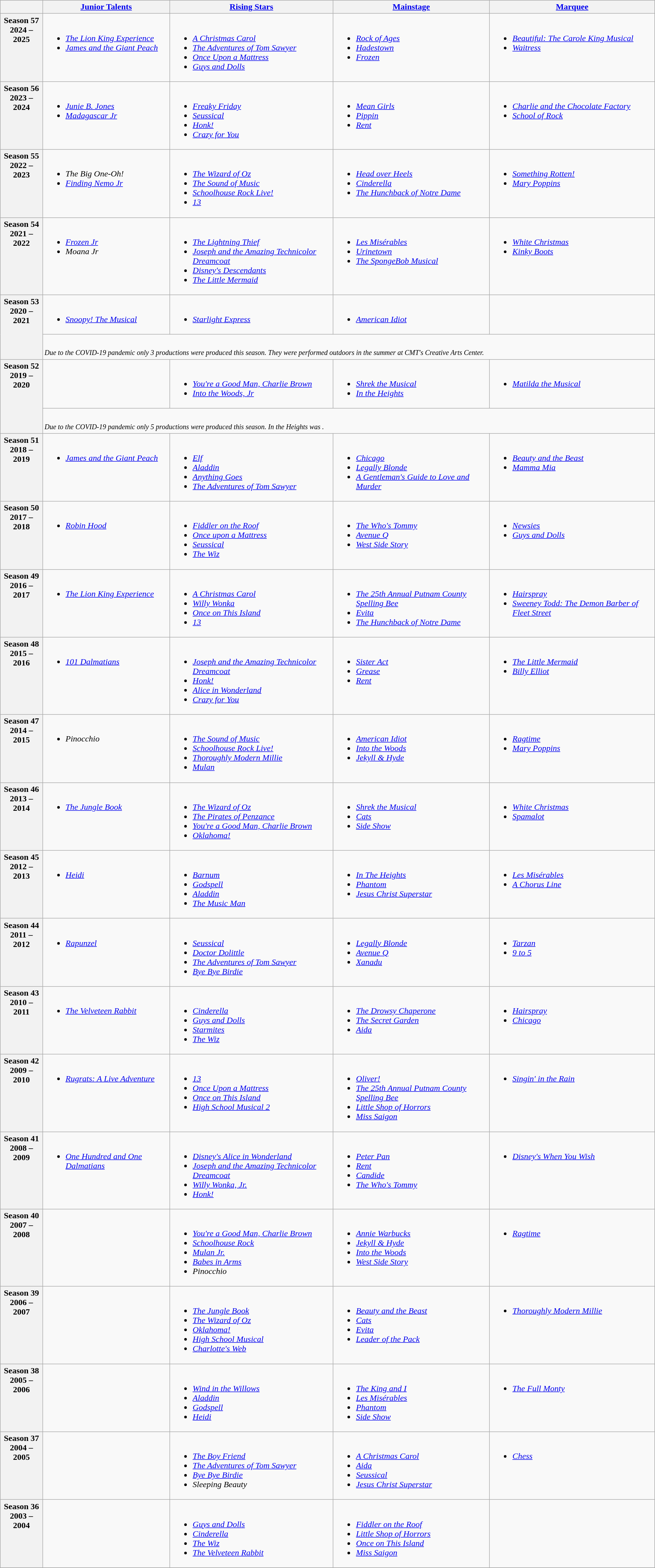<table class="wikitable">
<tr>
<th></th>
<th><a href='#'>Junior Talents</a></th>
<th><a href='#'>Rising Stars</a></th>
<th><a href='#'>Mainstage</a></th>
<th><a href='#'>Marquee</a></th>
</tr>
<tr>
<th style="vertical-align:top;">Season 57<br>2024 – 2025</th>
<td style="vertical-align:top;"><br><ul><li><em><a href='#'>The Lion King Experience</a></em></li><li><em><a href='#'>James and the Giant Peach</a></em></li></ul></td>
<td style="vertical-align:top;"><br><ul><li><em><a href='#'>A Christmas Carol</a></em></li><li><em><a href='#'>The Adventures of Tom Sawyer</a></em></li><li><em><a href='#'>Once Upon a Mattress</a></em></li><li><em><a href='#'>Guys and Dolls</a></em></li></ul></td>
<td style="vertical-align:top;"><br><ul><li><em><a href='#'>Rock of Ages</a></em></li><li><em><a href='#'>Hadestown</a></em></li><li><em><a href='#'>Frozen</a></em></li></ul></td>
<td style="vertical-align:top;"><br><ul><li><em><a href='#'>Beautiful: The Carole King Musical</a></em></li><li><em><a href='#'>Waitress</a></em></li></ul></td>
</tr>
<tr>
<th style="vertical-align:top;">Season 56<br>2023 – 2024</th>
<td style="vertical-align:top;"><br><ul><li><em><a href='#'>Junie B. Jones</a></em></li><li><em><a href='#'>Madagascar Jr</a></em></li></ul></td>
<td style="vertical-align:top;"><br><ul><li><em><a href='#'>Freaky Friday</a></em></li><li><em><a href='#'>Seussical</a></em></li><li><em><a href='#'>Honk!</a></em></li><li><em><a href='#'>Crazy for You</a></em></li></ul></td>
<td style="vertical-align:top;"><br><ul><li><em><a href='#'>Mean Girls</a></em></li><li><em><a href='#'>Pippin</a></em></li><li><em><a href='#'>Rent</a></em></li></ul></td>
<td style="vertical-align:top;"><br><ul><li><em><a href='#'>Charlie and the Chocolate Factory</a></em></li><li><em><a href='#'>School of Rock</a></em></li></ul></td>
</tr>
<tr>
<th style="vertical-align:top;">Season 55<br>2022 – 2023</th>
<td style="vertical-align:top;"><br><ul><li><em>The Big One-Oh!</em></li><li><em><a href='#'>Finding Nemo Jr</a></em></li></ul></td>
<td style="vertical-align:top;"><br><ul><li><em><a href='#'>The Wizard of Oz</a></em></li><li><em><a href='#'>The Sound of Music</a></em></li><li><em><a href='#'>Schoolhouse Rock Live!</a></em></li><li><em><a href='#'>13</a></em></li></ul></td>
<td style="vertical-align:top;"><br><ul><li><em><a href='#'>Head over Heels</a></em></li><li><em><a href='#'>Cinderella</a></em></li><li><em><a href='#'>The Hunchback of Notre Dame</a></em></li></ul></td>
<td style="vertical-align:top;"><br><ul><li><em><a href='#'>Something Rotten!</a></em></li><li><em><a href='#'>Mary Poppins</a></em></li></ul></td>
</tr>
<tr>
<th style="vertical-align:top;">Season 54<br>2021 – 2022</th>
<td style="vertical-align:top;"><br><ul><li><em><a href='#'>Frozen Jr</a></em></li><li><em>Moana Jr</em></li></ul></td>
<td style="vertical-align:top;"><br><ul><li><em><a href='#'>The Lightning Thief</a></em></li><li><em><a href='#'>Joseph and the Amazing Technicolor Dreamcoat</a></em></li><li><em><a href='#'>Disney's Descendants</a></em></li><li><em><a href='#'>The Little Mermaid</a></em></li></ul></td>
<td style="vertical-align:top;"><br><ul><li><em><a href='#'>Les Misérables</a></em></li><li><em><a href='#'>Urinetown</a></em></li><li><em><a href='#'>The SpongeBob Musical</a></em></li></ul></td>
<td style="vertical-align:top;"><br><ul><li><em><a href='#'>White Christmas</a></em></li><li><em><a href='#'>Kinky Boots</a></em></li></ul></td>
</tr>
<tr>
<th rowspan=2 style="vertical-align:top;">Season 53<br>2020 – 2021</th>
<td style="vertical-align:top;"><br><ul><li><em><a href='#'>Snoopy! The Musical</a></em></li></ul></td>
<td style="vertical-align:top;"><br><ul><li><em><a href='#'>Starlight Express</a></em></li></ul></td>
<td style="vertical-align:top;"><br><ul><li><em><a href='#'>American Idiot</a></em></li></ul></td>
</tr>
<tr>
<td colspan=4><br><sub><em>Due to the COVID-19 pandemic only 3 productions were produced this season. They were performed outdoors in the summer at CMT's Creative Arts Center.</em></sub></td>
</tr>
<tr>
<th rowspan=2 style="vertical-align:top;">Season 52<br>2019 – 2020</th>
<td></td>
<td style="vertical-align:top;"><br><ul><li><em><a href='#'>You're a Good Man, Charlie Brown</a></em></li><li><em><a href='#'>Into the Woods, Jr</a></em></li></ul></td>
<td style="vertical-align:top;"><br><ul><li><em><a href='#'>Shrek the Musical</a></em></li><li><em><a href='#'>In the Heights</a></em></li></ul></td>
<td style="vertical-align:top;"><br><ul><li><em><a href='#'>Matilda the Musical</a></em></li></ul></td>
</tr>
<tr>
<td colspan=4><br><sub><em>Due to the COVID-19 pandemic only 5 productions were produced this season. In the Heights was .</em></sub></td>
</tr>
<tr>
<th style="vertical-align:top;">Season 51<br>2018 – 2019</th>
<td style="vertical-align:top;"><br><ul><li><em><a href='#'>James and the Giant Peach</a></em></li></ul></td>
<td style="vertical-align:top;"><br><ul><li><em><a href='#'>Elf</a></em></li><li><em><a href='#'>Aladdin</a></em></li><li><em><a href='#'>Anything Goes</a></em></li><li><em><a href='#'>The Adventures of Tom Sawyer</a></em></li></ul></td>
<td style="vertical-align:top;"><br><ul><li><em><a href='#'>Chicago</a></em></li><li><em><a href='#'>Legally Blonde</a></em></li><li><em><a href='#'>A Gentleman's Guide to Love and Murder</a></em></li></ul></td>
<td style="vertical-align:top;"><br><ul><li><em><a href='#'>Beauty and the Beast</a></em></li><li><em><a href='#'>Mamma Mia</a></em></li></ul></td>
</tr>
<tr>
<th style="vertical-align:top;">Season 50<br>2017 – 2018</th>
<td style="vertical-align:top;"><br><ul><li><em><a href='#'>Robin Hood</a></em></li></ul></td>
<td style="vertical-align:top;"><br><ul><li><em><a href='#'>Fiddler on the Roof</a></em></li><li><em><a href='#'>Once upon a Mattress</a></em></li><li><em><a href='#'>Seussical</a></em></li><li><em><a href='#'>The Wiz</a></em></li></ul></td>
<td style="vertical-align:top;"><br><ul><li><em><a href='#'>The Who's Tommy</a></em></li><li><em><a href='#'>Avenue Q</a></em></li><li><em><a href='#'>West Side Story</a></em></li></ul></td>
<td style="vertical-align:top;"><br><ul><li><em><a href='#'>Newsies</a></em></li><li><em><a href='#'>Guys and Dolls</a></em></li></ul></td>
</tr>
<tr>
<th style="vertical-align:top;">Season 49<br>2016 – 2017</th>
<td style="vertical-align:top;"><br><ul><li><em><a href='#'>The Lion King Experience</a></em></li></ul></td>
<td style="vertical-align:top;"><br><ul><li><em><a href='#'>A Christmas Carol</a></em></li><li><em><a href='#'>Willy Wonka</a></em></li><li><em><a href='#'>Once on This Island</a></em></li><li><em><a href='#'>13</a></em></li></ul></td>
<td style="vertical-align:top;"><br><ul><li><em><a href='#'>The 25th Annual Putnam County Spelling Bee</a></em></li><li><em><a href='#'>Evita</a></em></li><li><em><a href='#'>The Hunchback of Notre Dame</a></em></li></ul></td>
<td style="vertical-align:top;"><br><ul><li><em><a href='#'>Hairspray</a></em></li><li><em><a href='#'>Sweeney Todd: The Demon Barber of Fleet Street</a></em></li></ul></td>
</tr>
<tr>
<th style="vertical-align:top;">Season 48<br>2015 – 2016</th>
<td style="vertical-align:top;"><br><ul><li><em><a href='#'>101 Dalmatians</a></em></li></ul></td>
<td style="vertical-align:top;"><br><ul><li><em><a href='#'>Joseph and the Amazing Technicolor Dreamcoat</a></em></li><li><em><a href='#'>Honk!</a></em></li><li><em><a href='#'>Alice in Wonderland</a></em></li><li><em><a href='#'>Crazy for You</a></em></li></ul></td>
<td style="vertical-align:top;"><br><ul><li><em><a href='#'>Sister Act</a></em></li><li><em><a href='#'>Grease</a></em></li><li><em><a href='#'>Rent</a></em></li></ul></td>
<td style="vertical-align:top;"><br><ul><li><em><a href='#'>The Little Mermaid</a></em></li><li><em><a href='#'>Billy Elliot</a></em></li></ul></td>
</tr>
<tr>
<th style="vertical-align:top;">Season 47<br>2014 – 2015</th>
<td style="vertical-align:top;"><br><ul><li><em>Pinocchio</em></li></ul></td>
<td style="vertical-align:top;"><br><ul><li><em><a href='#'>The Sound of Music</a></em></li><li><em><a href='#'>Schoolhouse Rock Live!</a></em></li><li><em><a href='#'>Thoroughly Modern Millie</a></em></li><li><em><a href='#'>Mulan</a></em></li></ul></td>
<td style="vertical-align:top;"><br><ul><li><em><a href='#'>American Idiot</a></em></li><li><em><a href='#'>Into the Woods</a></em></li><li><em><a href='#'>Jekyll & Hyde</a></em></li></ul></td>
<td style="vertical-align:top;"><br><ul><li><em><a href='#'>Ragtime</a></em></li><li><em><a href='#'>Mary Poppins</a></em></li></ul></td>
</tr>
<tr>
<th style="vertical-align:top;">Season 46<br>2013 – 2014</th>
<td style="vertical-align:top;"><br><ul><li><em><a href='#'>The Jungle Book</a></em></li></ul></td>
<td style="vertical-align:top;"><br><ul><li><em><a href='#'>The Wizard of Oz</a></em></li><li><em><a href='#'>The Pirates of Penzance</a></em></li><li><em><a href='#'>You're a Good Man, Charlie Brown</a></em></li><li><em><a href='#'>Oklahoma!</a></em></li></ul></td>
<td style="vertical-align:top;"><br><ul><li><em><a href='#'>Shrek the Musical</a></em></li><li><em><a href='#'>Cats</a></em></li><li><em><a href='#'>Side Show</a></em></li></ul></td>
<td style="vertical-align:top;"><br><ul><li><em><a href='#'>White Christmas</a></em></li><li><em><a href='#'>Spamalot</a></em></li></ul></td>
</tr>
<tr>
<th style="vertical-align:top;">Season 45<br>2012 – 2013</th>
<td style="vertical-align:top;"><br><ul><li><em><a href='#'>Heidi</a></em></li></ul></td>
<td style="vertical-align:top;"><br><ul><li><em><a href='#'>Barnum</a></em></li><li><em><a href='#'>Godspell</a></em></li><li><em><a href='#'>Aladdin</a></em></li><li><em><a href='#'>The Music Man</a></em></li></ul></td>
<td style="vertical-align:top;"><br><ul><li><em><a href='#'>In The Heights</a></em></li><li><em><a href='#'>Phantom</a></em></li><li><em><a href='#'>Jesus Christ Superstar</a></em></li></ul></td>
<td style="vertical-align:top;"><br><ul><li><em><a href='#'>Les Misérables</a></em></li><li><em><a href='#'>A Chorus Line</a></em></li></ul></td>
</tr>
<tr>
<th style="vertical-align:top;">Season 44<br>2011 – 2012</th>
<td style="vertical-align:top;"><br><ul><li><em><a href='#'>Rapunzel</a></em></li></ul></td>
<td style="vertical-align:top;"><br><ul><li><em><a href='#'>Seussical</a></em></li><li><em><a href='#'>Doctor Dolittle</a></em></li><li><em><a href='#'>The Adventures of Tom Sawyer</a></em></li><li><em><a href='#'>Bye Bye Birdie</a></em></li></ul></td>
<td style="vertical-align:top;"><br><ul><li><em><a href='#'>Legally Blonde</a></em></li><li><em><a href='#'>Avenue Q</a></em></li><li><em><a href='#'>Xanadu</a></em></li></ul></td>
<td style="vertical-align:top;"><br><ul><li><em><a href='#'>Tarzan</a></em></li><li><em><a href='#'>9 to 5</a></em></li></ul></td>
</tr>
<tr>
<th style="vertical-align:top;">Season 43<br>2010 – 2011</th>
<td style="vertical-align:top;"><br><ul><li><em><a href='#'>The Velveteen Rabbit</a></em></li></ul></td>
<td style="vertical-align:top;"><br><ul><li><em><a href='#'>Cinderella</a></em></li><li><em><a href='#'>Guys and Dolls</a></em></li><li><em><a href='#'>Starmites</a></em></li><li><em><a href='#'>The Wiz</a></em></li></ul></td>
<td style="vertical-align:top;"><br><ul><li><em><a href='#'>The Drowsy Chaperone</a></em></li><li><em><a href='#'>The Secret Garden</a></em></li><li><em><a href='#'>Aida</a></em></li></ul></td>
<td style="vertical-align:top;"><br><ul><li><em><a href='#'>Hairspray</a></em></li><li><em><a href='#'>Chicago</a></em></li></ul></td>
</tr>
<tr>
<th style="vertical-align:top;">Season 42<br>2009 – 2010</th>
<td style="vertical-align:top;"><br><ul><li><em><a href='#'>Rugrats: A Live Adventure</a></em></li></ul></td>
<td style="vertical-align:top;"><br><ul><li><em><a href='#'>13</a></em></li><li><em><a href='#'>Once Upon a Mattress</a></em></li><li><em><a href='#'>Once on This Island</a></em></li><li><em><a href='#'>High School Musical 2</a></em></li></ul></td>
<td style="vertical-align:top;"><br><ul><li><em><a href='#'>Oliver!</a></em></li><li><em><a href='#'>The 25th Annual Putnam County Spelling Bee</a></em></li><li><em><a href='#'>Little Shop of Horrors</a></em></li><li><em><a href='#'>Miss Saigon</a></em></li></ul></td>
<td style="vertical-align:top;"><br><ul><li><em><a href='#'>Singin' in the Rain</a></em></li></ul></td>
</tr>
<tr>
<th style="vertical-align:top;">Season 41<br>2008 – 2009</th>
<td style="vertical-align:top;"><br><ul><li><em><a href='#'>One Hundred and One Dalmatians</a></em></li></ul></td>
<td style="vertical-align:top;"><br><ul><li><em><a href='#'>Disney's Alice in Wonderland</a></em></li><li><em><a href='#'>Joseph and the Amazing Technicolor Dreamcoat</a></em></li><li><em><a href='#'>Willy Wonka, Jr.</a></em></li><li><em><a href='#'>Honk!</a></em></li></ul></td>
<td style="vertical-align:top;"><br><ul><li><em><a href='#'>Peter Pan</a></em></li><li><em><a href='#'>Rent</a></em></li><li><em><a href='#'>Candide</a></em></li><li><em><a href='#'>The Who's Tommy</a></em></li></ul></td>
<td style="vertical-align:top;"><br><ul><li><em><a href='#'>Disney's When You Wish</a></em></li></ul></td>
</tr>
<tr>
<th style="vertical-align:top;">Season 40<br>2007 – 2008</th>
<td style="vertical-align:top;"></td>
<td style="vertical-align:top;"><br><ul><li><em><a href='#'>You're a Good Man, Charlie Brown</a></em></li><li><em><a href='#'>Schoolhouse Rock</a></em></li><li><em><a href='#'>Mulan Jr.</a></em></li><li><em><a href='#'>Babes in Arms</a></em></li><li><em>Pinocchio</em></li></ul></td>
<td style="vertical-align:top;"><br><ul><li><em><a href='#'>Annie Warbucks</a></em></li><li><em><a href='#'>Jekyll & Hyde</a></em></li><li><em><a href='#'>Into the Woods</a></em></li><li><em><a href='#'>West Side Story</a></em></li></ul></td>
<td style="vertical-align:top;"><br><ul><li><em><a href='#'>Ragtime</a></em></li></ul></td>
</tr>
<tr>
<th style="vertical-align:top;">Season 39<br>2006 – 2007</th>
<td style="vertical-align:top;"></td>
<td style="vertical-align:top;"><br><ul><li><em><a href='#'>The Jungle Book</a></em></li><li><em><a href='#'>The Wizard of Oz</a></em></li><li><em><a href='#'>Oklahoma!</a></em></li><li><em><a href='#'>High School Musical</a></em></li><li><em><a href='#'>Charlotte's Web</a></em></li></ul></td>
<td style="vertical-align:top;"><br><ul><li><em><a href='#'>Beauty and the Beast</a></em></li><li><em><a href='#'>Cats</a></em></li><li><em><a href='#'>Evita</a></em></li><li><em><a href='#'>Leader of the Pack</a></em></li></ul></td>
<td style="vertical-align:top;"><br><ul><li><em><a href='#'>Thoroughly Modern Millie</a></em></li></ul></td>
</tr>
<tr>
<th style="vertical-align:top;">Season 38<br>2005 – 2006</th>
<td style="vertical-align:top;"></td>
<td style="vertical-align:top;"><br><ul><li><em><a href='#'>Wind in the Willows</a></em></li><li><em><a href='#'>Aladdin</a></em></li><li><em><a href='#'>Godspell</a></em></li><li><em><a href='#'>Heidi</a></em></li></ul></td>
<td style="vertical-align:top;"><br><ul><li><em><a href='#'>The King and I</a></em></li><li><em><a href='#'>Les Misérables</a></em></li><li><em><a href='#'>Phantom</a></em></li><li><em><a href='#'>Side Show</a></em></li></ul></td>
<td style="vertical-align:top;"><br><ul><li><em><a href='#'>The Full Monty</a></em></li></ul></td>
</tr>
<tr>
<th style="vertical-align:top;">Season 37 <br>2004 – 2005</th>
<td style="vertical-align:top;"></td>
<td style="vertical-align:top;"><br><ul><li><em><a href='#'>The Boy Friend</a></em></li><li><em><a href='#'>The Adventures of Tom Sawyer</a></em></li><li><em><a href='#'>Bye Bye Birdie</a></em></li><li><em>Sleeping Beauty</em></li></ul></td>
<td style="vertical-align:top;"><br><ul><li><em><a href='#'>A Christmas Carol</a></em></li><li><em><a href='#'>Aida</a></em></li><li><em><a href='#'>Seussical</a></em></li><li><em><a href='#'>Jesus Christ Superstar</a></em></li></ul></td>
<td style="vertical-align:top;"><br><ul><li><em><a href='#'>Chess</a></em></li></ul></td>
</tr>
<tr>
<th style="vertical-align:top;">Season 36<br>2003 – 2004</th>
<td></td>
<td style="vertical-align:top;"><br><ul><li><em><a href='#'>Guys and Dolls</a></em></li><li><em><a href='#'>Cinderella</a></em></li><li><em><a href='#'>The Wiz</a></em></li><li><em><a href='#'>The Velveteen Rabbit</a></em></li></ul></td>
<td style="vertical-align:top;"><br><ul><li><em><a href='#'>Fiddler on the Roof</a></em></li><li><em><a href='#'>Little Shop of Horrors</a></em></li><li><em><a href='#'>Once on This Island</a></em></li><li><em><a href='#'>Miss Saigon</a></em></li></ul></td>
<td></td>
</tr>
<tr>
</tr>
<tr>
</tr>
</table>
